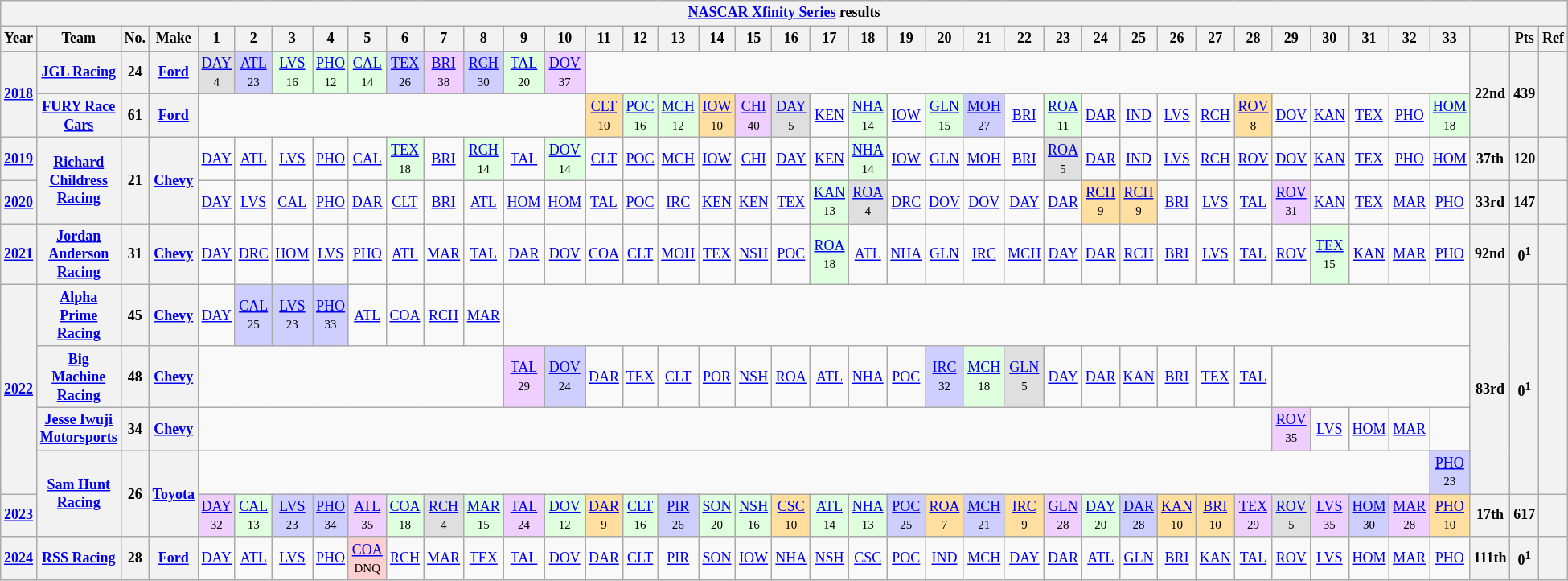<table class="wikitable" style="text-align:center; font-size:75%">
<tr>
<th colspan=40><a href='#'>NASCAR Xfinity Series</a> results</th>
</tr>
<tr>
<th>Year</th>
<th>Team</th>
<th>No.</th>
<th>Make</th>
<th>1</th>
<th>2</th>
<th>3</th>
<th>4</th>
<th>5</th>
<th>6</th>
<th>7</th>
<th>8</th>
<th>9</th>
<th>10</th>
<th>11</th>
<th>12</th>
<th>13</th>
<th>14</th>
<th>15</th>
<th>16</th>
<th>17</th>
<th>18</th>
<th>19</th>
<th>20</th>
<th>21</th>
<th>22</th>
<th>23</th>
<th>24</th>
<th>25</th>
<th>26</th>
<th>27</th>
<th>28</th>
<th>29</th>
<th>30</th>
<th>31</th>
<th>32</th>
<th>33</th>
<th></th>
<th>Pts</th>
<th>Ref</th>
</tr>
<tr>
<th rowspan=2><a href='#'>2018</a></th>
<th><a href='#'>JGL Racing</a></th>
<th>24</th>
<th><a href='#'>Ford</a></th>
<td style="background:#DFDFDF;"><a href='#'>DAY</a><br><small>4</small></td>
<td style="background:#CFCFFF;"><a href='#'>ATL</a><br><small>23</small></td>
<td style="background:#DFFFDF;"><a href='#'>LVS</a><br><small>16</small></td>
<td style="background:#DFFFDF;"><a href='#'>PHO</a><br><small>12</small></td>
<td style="background:#DFFFDF;"><a href='#'>CAL</a><br><small>14</small></td>
<td style="background:#CFCFFF;"><a href='#'>TEX</a><br><small>26</small></td>
<td style="background:#EFCFFF;"><a href='#'>BRI</a><br><small>38</small></td>
<td style="background:#CFCFFF;"><a href='#'>RCH</a><br><small>30</small></td>
<td style="background:#DFFFDF;"><a href='#'>TAL</a><br><small>20</small></td>
<td style="background:#EFCFFF;"><a href='#'>DOV</a><br><small>37</small></td>
<td colspan=23></td>
<th rowspan=2>22nd</th>
<th rowspan=2>439</th>
<th rowspan=2></th>
</tr>
<tr>
<th><a href='#'>FURY Race Cars</a></th>
<th>61</th>
<th><a href='#'>Ford</a></th>
<td colspan=10></td>
<td style="background:#FFDF9F;"><a href='#'>CLT</a><br><small>10</small></td>
<td style="background:#DFFFDF;"><a href='#'>POC</a><br><small>16</small></td>
<td style="background:#DFFFDF;"><a href='#'>MCH</a><br><small>12</small></td>
<td style="background:#FFDF9F;"><a href='#'>IOW</a><br><small>10</small></td>
<td style="background:#EFCFFF;"><a href='#'>CHI</a><br><small>40</small></td>
<td style="background:#DFDFDF;"><a href='#'>DAY</a><br><small>5</small></td>
<td><a href='#'>KEN</a></td>
<td style="background:#DFFFDF;"><a href='#'>NHA</a><br><small>14</small></td>
<td><a href='#'>IOW</a></td>
<td style="background:#DFFFDF;"><a href='#'>GLN</a><br><small>15</small></td>
<td style="background:#CFCFFF;"><a href='#'>MOH</a><br><small>27</small></td>
<td><a href='#'>BRI</a></td>
<td style="background:#DFFFDF;"><a href='#'>ROA</a><br><small>11</small></td>
<td><a href='#'>DAR</a></td>
<td><a href='#'>IND</a></td>
<td><a href='#'>LVS</a></td>
<td><a href='#'>RCH</a></td>
<td style="background:#FFDF9F;"><a href='#'>ROV</a><br><small>8</small></td>
<td><a href='#'>DOV</a></td>
<td><a href='#'>KAN</a></td>
<td><a href='#'>TEX</a></td>
<td><a href='#'>PHO</a></td>
<td style="background:#DFFFDF;"><a href='#'>HOM</a><br><small>18</small></td>
</tr>
<tr>
<th><a href='#'>2019</a></th>
<th rowspan=2><a href='#'>Richard Childress Racing</a></th>
<th rowspan=2>21</th>
<th rowspan=2><a href='#'>Chevy</a></th>
<td><a href='#'>DAY</a></td>
<td><a href='#'>ATL</a></td>
<td><a href='#'>LVS</a></td>
<td><a href='#'>PHO</a></td>
<td><a href='#'>CAL</a></td>
<td style="background:#DFFFDF;"><a href='#'>TEX</a><br><small>18</small></td>
<td><a href='#'>BRI</a></td>
<td style="background:#DFFFDF;"><a href='#'>RCH</a><br><small>14</small></td>
<td><a href='#'>TAL</a></td>
<td style="background:#DFFFDF;"><a href='#'>DOV</a><br><small>14</small></td>
<td><a href='#'>CLT</a></td>
<td><a href='#'>POC</a></td>
<td><a href='#'>MCH</a></td>
<td><a href='#'>IOW</a></td>
<td><a href='#'>CHI</a></td>
<td><a href='#'>DAY</a></td>
<td><a href='#'>KEN</a></td>
<td style="background:#DFFFDF;"><a href='#'>NHA</a><br><small>14</small></td>
<td><a href='#'>IOW</a></td>
<td><a href='#'>GLN</a></td>
<td><a href='#'>MOH</a></td>
<td><a href='#'>BRI</a></td>
<td style="background:#DFDFDF;"><a href='#'>ROA</a><br><small>5</small></td>
<td><a href='#'>DAR</a></td>
<td><a href='#'>IND</a></td>
<td><a href='#'>LVS</a></td>
<td><a href='#'>RCH</a></td>
<td><a href='#'>ROV</a></td>
<td><a href='#'>DOV</a></td>
<td><a href='#'>KAN</a></td>
<td><a href='#'>TEX</a></td>
<td><a href='#'>PHO</a></td>
<td><a href='#'>HOM</a></td>
<th>37th</th>
<th>120</th>
<th></th>
</tr>
<tr>
<th><a href='#'>2020</a></th>
<td><a href='#'>DAY</a></td>
<td><a href='#'>LVS</a></td>
<td><a href='#'>CAL</a></td>
<td><a href='#'>PHO</a></td>
<td><a href='#'>DAR</a></td>
<td><a href='#'>CLT</a></td>
<td><a href='#'>BRI</a></td>
<td><a href='#'>ATL</a></td>
<td><a href='#'>HOM</a></td>
<td><a href='#'>HOM</a></td>
<td><a href='#'>TAL</a></td>
<td><a href='#'>POC</a></td>
<td><a href='#'>IRC</a></td>
<td><a href='#'>KEN</a></td>
<td><a href='#'>KEN</a></td>
<td><a href='#'>TEX</a></td>
<td style="background:#DFFFDF;"><a href='#'>KAN</a><br><small>13</small></td>
<td style="background:#DFDFDF;"><a href='#'>ROA</a><br><small>4</small></td>
<td><a href='#'>DRC</a></td>
<td><a href='#'>DOV</a></td>
<td><a href='#'>DOV</a></td>
<td><a href='#'>DAY</a></td>
<td><a href='#'>DAR</a></td>
<td style="background:#FFDF9F;"><a href='#'>RCH</a><br><small>9</small></td>
<td style="background:#FFDF9F;"><a href='#'>RCH</a><br><small>9</small></td>
<td><a href='#'>BRI</a></td>
<td><a href='#'>LVS</a></td>
<td><a href='#'>TAL</a></td>
<td style="background:#EFCFFF;"><a href='#'>ROV</a><br><small>31</small></td>
<td><a href='#'>KAN</a></td>
<td><a href='#'>TEX</a></td>
<td><a href='#'>MAR</a></td>
<td><a href='#'>PHO</a></td>
<th>33rd</th>
<th>147</th>
<th></th>
</tr>
<tr>
<th><a href='#'>2021</a></th>
<th><a href='#'>Jordan Anderson Racing</a></th>
<th>31</th>
<th><a href='#'>Chevy</a></th>
<td><a href='#'>DAY</a></td>
<td><a href='#'>DRC</a></td>
<td><a href='#'>HOM</a></td>
<td><a href='#'>LVS</a></td>
<td><a href='#'>PHO</a></td>
<td><a href='#'>ATL</a></td>
<td><a href='#'>MAR</a></td>
<td><a href='#'>TAL</a></td>
<td><a href='#'>DAR</a></td>
<td><a href='#'>DOV</a></td>
<td><a href='#'>COA</a></td>
<td><a href='#'>CLT</a></td>
<td><a href='#'>MOH</a></td>
<td><a href='#'>TEX</a></td>
<td><a href='#'>NSH</a></td>
<td><a href='#'>POC</a></td>
<td style="background:#DFFFDF;"><a href='#'>ROA</a><br><small>18</small></td>
<td><a href='#'>ATL</a></td>
<td><a href='#'>NHA</a></td>
<td><a href='#'>GLN</a></td>
<td><a href='#'>IRC</a></td>
<td><a href='#'>MCH</a></td>
<td><a href='#'>DAY</a></td>
<td><a href='#'>DAR</a></td>
<td><a href='#'>RCH</a></td>
<td><a href='#'>BRI</a></td>
<td><a href='#'>LVS</a></td>
<td><a href='#'>TAL</a></td>
<td><a href='#'>ROV</a></td>
<td style="background:#DFFFDF;"><a href='#'>TEX</a><br><small>15</small></td>
<td><a href='#'>KAN</a></td>
<td><a href='#'>MAR</a></td>
<td><a href='#'>PHO</a></td>
<th>92nd</th>
<th>0<sup>1</sup></th>
<th></th>
</tr>
<tr>
<th rowspan=4><a href='#'>2022</a></th>
<th><a href='#'>Alpha Prime Racing</a></th>
<th>45</th>
<th><a href='#'>Chevy</a></th>
<td><a href='#'>DAY</a></td>
<td style="background:#CFCFFF;"><a href='#'>CAL</a><br><small>25</small></td>
<td style="background:#CFCFFF;"><a href='#'>LVS</a><br><small>23</small></td>
<td style="background:#CFCFFF;"><a href='#'>PHO</a><br><small>33</small></td>
<td><a href='#'>ATL</a></td>
<td><a href='#'>COA</a></td>
<td><a href='#'>RCH</a></td>
<td><a href='#'>MAR</a></td>
<td colspan=25></td>
<th rowspan=4>83rd</th>
<th rowspan=4>0<sup>1</sup></th>
<th rowspan=4></th>
</tr>
<tr>
<th><a href='#'>Big Machine Racing</a></th>
<th>48</th>
<th><a href='#'>Chevy</a></th>
<td colspan=8></td>
<td style="background:#EFCFFF;"><a href='#'>TAL</a><br><small>29</small></td>
<td style="background:#CFCFFF;"><a href='#'>DOV</a><br><small>24</small></td>
<td><a href='#'>DAR</a></td>
<td><a href='#'>TEX</a></td>
<td><a href='#'>CLT</a></td>
<td><a href='#'>POR</a></td>
<td><a href='#'>NSH</a></td>
<td><a href='#'>ROA</a></td>
<td><a href='#'>ATL</a></td>
<td><a href='#'>NHA</a></td>
<td><a href='#'>POC</a></td>
<td style="background:#CFCFFF;"><a href='#'>IRC</a><br><small>32</small></td>
<td style="background:#DFFFDF;"><a href='#'>MCH</a><br><small>18</small></td>
<td style="background:#DFDFDF;"><a href='#'>GLN</a><br><small>5</small></td>
<td><a href='#'>DAY</a></td>
<td><a href='#'>DAR</a></td>
<td><a href='#'>KAN</a></td>
<td><a href='#'>BRI</a></td>
<td><a href='#'>TEX</a></td>
<td><a href='#'>TAL</a></td>
</tr>
<tr>
<th><a href='#'>Jesse Iwuji Motorsports</a></th>
<th>34</th>
<th><a href='#'>Chevy</a></th>
<td colspan=28></td>
<td style="background:#EFCFFF;"><a href='#'>ROV</a><br><small>35</small></td>
<td><a href='#'>LVS</a></td>
<td><a href='#'>HOM</a></td>
<td><a href='#'>MAR</a></td>
<td></td>
</tr>
<tr>
<th rowspan=2><a href='#'>Sam Hunt Racing</a></th>
<th rowspan=2>26</th>
<th rowspan=2><a href='#'>Toyota</a></th>
<td colspan=32></td>
<td style="background:#CFCFFF;"><a href='#'>PHO</a><br><small>23</small></td>
</tr>
<tr>
<th><a href='#'>2023</a></th>
<td style="background:#EFCFFF;"><a href='#'>DAY</a><br><small>32</small></td>
<td style="background:#DFFFDF;"><a href='#'>CAL</a><br><small>13</small></td>
<td style="background:#CFCFFF;"><a href='#'>LVS</a><br><small>23</small></td>
<td style="background:#CFCFFF;"><a href='#'>PHO</a><br><small>34</small></td>
<td style="background:#EFCFFF;"><a href='#'>ATL</a><br><small>35</small></td>
<td style="background:#DFFFDF;"><a href='#'>COA</a><br><small>18</small></td>
<td style="background:#DFDFDF;"><a href='#'>RCH</a><br><small>4</small></td>
<td style="background:#DFFFDF;"><a href='#'>MAR</a><br><small>15</small></td>
<td style="background:#EFCFFF;"><a href='#'>TAL</a><br><small>24</small></td>
<td style="background:#DFFFDF;"><a href='#'>DOV</a><br><small>12</small></td>
<td style="background:#FFDF9F;"><a href='#'>DAR</a><br><small>9</small></td>
<td style="background:#DFFFDF;"><a href='#'>CLT</a><br><small>16</small></td>
<td style="background:#CFCFFF;"><a href='#'>PIR</a><br><small>26</small></td>
<td style="background:#DFFFDF;"><a href='#'>SON</a><br><small>20</small></td>
<td style="background:#DFFFDF;"><a href='#'>NSH</a><br><small>16</small></td>
<td style="background:#FFDF9F;"><a href='#'>CSC</a><br><small>10</small></td>
<td style="background:#DFFFDF;"><a href='#'>ATL</a><br><small>14</small></td>
<td style="background:#DFFFDF;"><a href='#'>NHA</a><br><small>13</small></td>
<td style="background:#CFCFFF;"><a href='#'>POC</a><br><small>25</small></td>
<td style="background:#FFDF9F;"><a href='#'>ROA</a><br><small>7</small></td>
<td style="background:#CFCFFF;"><a href='#'>MCH</a><br><small>21</small></td>
<td style="background:#FFDF9F;"><a href='#'>IRC</a><br><small>9</small></td>
<td style="background:#EFCFFF;"><a href='#'>GLN</a><br><small>28</small></td>
<td style="background:#DFFFDF;"><a href='#'>DAY</a><br><small>20</small></td>
<td style="background:#CFCFFF;"><a href='#'>DAR</a><br><small>28</small></td>
<td style="background:#FFDF9F;"><a href='#'>KAN</a><br><small>10</small></td>
<td style="background:#FFDF9F;"><a href='#'>BRI</a><br><small>10</small></td>
<td style="background:#EFCFFF;"><a href='#'>TEX</a><br><small>29</small></td>
<td style="background:#DFDFDF;"><a href='#'>ROV</a><br><small>5</small></td>
<td style="background:#EFCFFF;"><a href='#'>LVS</a><br><small>35</small></td>
<td style="background:#CFCFFF;"><a href='#'>HOM</a><br><small>30</small></td>
<td style="background:#EFCFFF;"><a href='#'>MAR</a><br><small>28</small></td>
<td style="background:#FFDF9F;"><a href='#'>PHO</a><br><small>10</small></td>
<th>17th</th>
<th>617</th>
<th></th>
</tr>
<tr>
<th><a href='#'>2024</a></th>
<th><a href='#'>RSS Racing</a></th>
<th>28</th>
<th><a href='#'>Ford</a></th>
<td><a href='#'>DAY</a></td>
<td><a href='#'>ATL</a></td>
<td><a href='#'>LVS</a></td>
<td><a href='#'>PHO</a></td>
<td style="background:#FFCFCF;"><a href='#'>COA</a><br><small>DNQ</small></td>
<td><a href='#'>RCH</a></td>
<td><a href='#'>MAR</a></td>
<td><a href='#'>TEX</a></td>
<td><a href='#'>TAL</a></td>
<td><a href='#'>DOV</a></td>
<td><a href='#'>DAR</a></td>
<td><a href='#'>CLT</a></td>
<td><a href='#'>PIR</a></td>
<td><a href='#'>SON</a></td>
<td><a href='#'>IOW</a></td>
<td><a href='#'>NHA</a></td>
<td><a href='#'>NSH</a></td>
<td><a href='#'>CSC</a></td>
<td><a href='#'>POC</a></td>
<td><a href='#'>IND</a></td>
<td><a href='#'>MCH</a></td>
<td><a href='#'>DAY</a></td>
<td><a href='#'>DAR</a></td>
<td><a href='#'>ATL</a></td>
<td><a href='#'>GLN</a></td>
<td><a href='#'>BRI</a></td>
<td><a href='#'>KAN</a></td>
<td><a href='#'>TAL</a></td>
<td><a href='#'>ROV</a></td>
<td><a href='#'>LVS</a></td>
<td><a href='#'>HOM</a></td>
<td><a href='#'>MAR</a></td>
<td><a href='#'>PHO</a></td>
<th>111th</th>
<th>0<sup>1</sup></th>
<th></th>
</tr>
</table>
